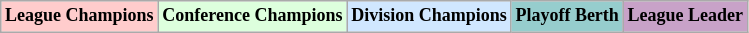<table class="wikitable"  style="text-align:center; font-size:75%;">
<tr>
<td style="background:#fcc;"><strong>League Champions</strong></td>
<td style="background:#dfd;"><strong>Conference Champions</strong></td>
<td style="background:#d0e7ff;"><strong>Division Champions</strong></td>
<td style="background:#96cdcd;"><strong>Playoff Berth</strong></td>
<td style="background:#c8a2c8;"><strong>League Leader</strong></td>
</tr>
</table>
